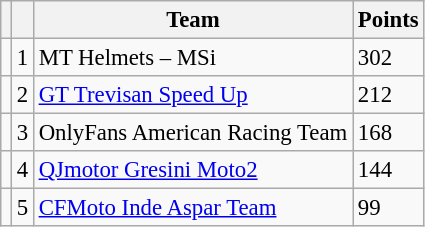<table class="wikitable" style="font-size: 95%;">
<tr>
<th></th>
<th></th>
<th>Team</th>
<th>Points</th>
</tr>
<tr>
<td></td>
<td align=center>1</td>
<td> MT Helmets – MSi</td>
<td align=left>302</td>
</tr>
<tr>
<td></td>
<td align=center>2</td>
<td> <a href='#'>GT Trevisan Speed Up</a></td>
<td align=left>212</td>
</tr>
<tr>
<td></td>
<td align=center>3</td>
<td> OnlyFans American Racing Team</td>
<td align=left>168</td>
</tr>
<tr>
<td></td>
<td align=center>4</td>
<td> <a href='#'>QJmotor Gresini Moto2</a></td>
<td align=left>144</td>
</tr>
<tr>
<td></td>
<td align=center>5</td>
<td> <a href='#'>CFMoto Inde Aspar Team</a></td>
<td align=left>99</td>
</tr>
</table>
